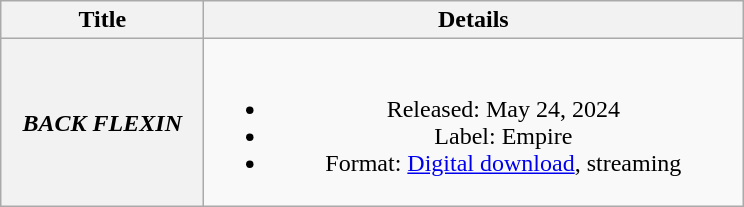<table class="wikitable plainrowheaders" style="text-align:center;">
<tr>
<th scope="col" rowspan="1" style="width:8em;">Title</th>
<th scope="col" rowspan="1" style="width:22em;">Details</th>
</tr>
<tr>
<th scope="row"><em>BACK FLEXIN</em></th>
<td><br><ul><li>Released: May 24, 2024</li><li>Label: Empire</li><li>Format: <a href='#'>Digital download</a>, streaming</li></ul></td>
</tr>
</table>
